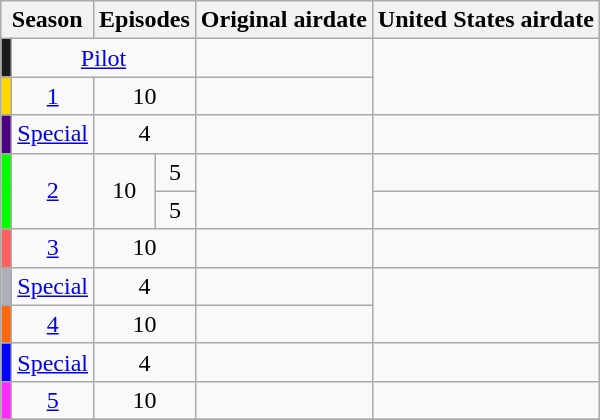<table class="wikitable plainrowheaders" style="text-align:center;">
<tr>
<th scope="col" colspan="2">Season</th>
<th scope="col" colspan="2">Episodes</th>
<th scope="col">Original airdate</th>
<th scope="col">United States airdate</th>
</tr>
<tr>
<td scope="row" style="background:#1B1B1B;"></td>
<td colspan="3"><a href='#'>Pilot</a></td>
<td></td>
<td rowspan="2"></td>
</tr>
<tr>
<td scope="row" style="background:#FFD700;"></td>
<td><a href='#'>1</a></td>
<td colspan="2">10</td>
<td></td>
</tr>
<tr>
<td scope="row" style="background:#4B0082;"></td>
<td><a href='#'>Special</a></td>
<td colspan="2">4</td>
<td></td>
<td></td>
</tr>
<tr>
<td scope="row" style="background:#00FF00;" rowspan="2"></td>
<td rowspan="2"><a href='#'>2</a></td>
<td rowspan="2">10</td>
<td>5</td>
<td rowspan="2"></td>
<td></td>
</tr>
<tr>
<td>5</td>
<td></td>
</tr>
<tr>
<td scope="row" style="background:#FF5F5F;"></td>
<td><a href='#'>3</a></td>
<td colspan="2">10</td>
<td></td>
<td></td>
</tr>
<tr>
<td scope="row" style="background:#ABB0B8;"></td>
<td><a href='#'>Special</a></td>
<td colspan="2">4</td>
<td></td>
<td rowspan="2"></td>
</tr>
<tr>
<td scope="row" style="background:#FB680D;"></td>
<td><a href='#'>4</a></td>
<td colspan="2">10</td>
<td></td>
</tr>
<tr>
<td scope="row" style="background:#0000FF;"></td>
<td><a href='#'>Special</a></td>
<td colspan="2">4</td>
<td></td>
<td></td>
</tr>
<tr>
<td scope="row" style="background:#FF29FF;"></td>
<td><a href='#'>5</a></td>
<td colspan="2">10</td>
<td></td>
<td></td>
</tr>
<tr>
</tr>
</table>
